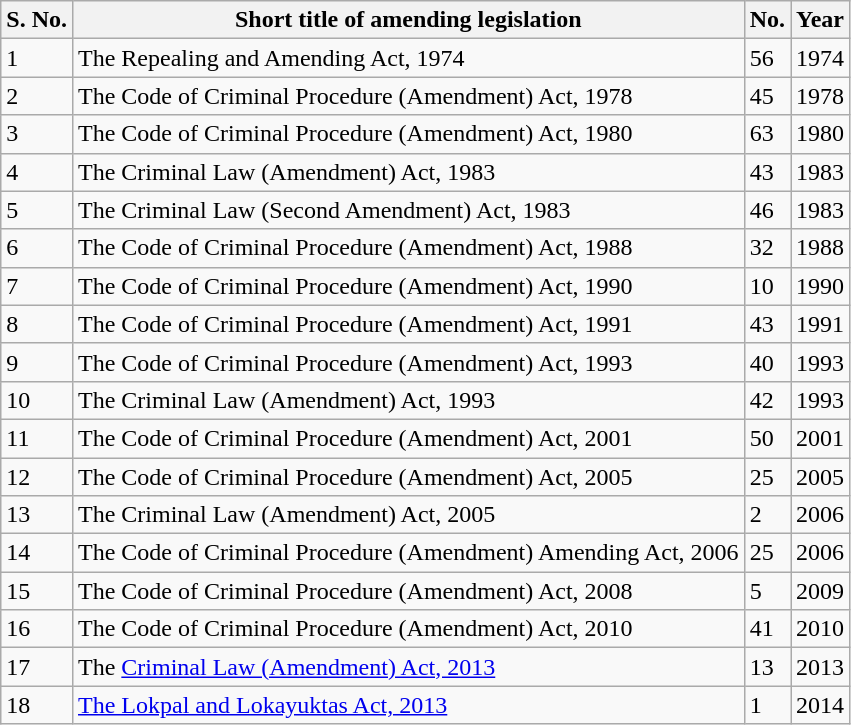<table class="wikitable">
<tr>
<th>S. No.</th>
<th>Short title of amending legislation</th>
<th>No.</th>
<th>Year</th>
</tr>
<tr>
<td>1</td>
<td>The Repealing and Amending Act, 1974</td>
<td>56</td>
<td>1974</td>
</tr>
<tr>
<td>2</td>
<td>The Code of Criminal Procedure (Amendment) Act, 1978</td>
<td>45</td>
<td>1978</td>
</tr>
<tr>
<td>3</td>
<td>The Code of Criminal Procedure (Amendment) Act, 1980</td>
<td>63</td>
<td>1980</td>
</tr>
<tr>
<td>4</td>
<td>The Criminal Law (Amendment) Act, 1983</td>
<td>43</td>
<td>1983</td>
</tr>
<tr>
<td>5</td>
<td>The Criminal Law (Second Amendment) Act, 1983</td>
<td>46</td>
<td>1983</td>
</tr>
<tr>
<td>6</td>
<td>The Code of Criminal Procedure (Amendment) Act, 1988</td>
<td>32</td>
<td>1988</td>
</tr>
<tr>
<td>7</td>
<td>The Code of Criminal Procedure (Amendment) Act, 1990</td>
<td>10</td>
<td>1990</td>
</tr>
<tr>
<td>8</td>
<td>The Code of Criminal Procedure (Amendment) Act, 1991</td>
<td>43</td>
<td>1991</td>
</tr>
<tr>
<td>9</td>
<td>The Code of Criminal Procedure (Amendment) Act, 1993</td>
<td>40</td>
<td>1993</td>
</tr>
<tr>
<td>10</td>
<td>The Criminal Law (Amendment) Act, 1993</td>
<td>42</td>
<td>1993</td>
</tr>
<tr>
<td>11</td>
<td>The Code of Criminal Procedure (Amendment) Act, 2001</td>
<td>50</td>
<td>2001</td>
</tr>
<tr>
<td>12</td>
<td>The Code of Criminal Procedure (Amendment) Act, 2005</td>
<td>25</td>
<td>2005</td>
</tr>
<tr>
<td>13</td>
<td>The Criminal Law (Amendment) Act, 2005</td>
<td>2</td>
<td>2006</td>
</tr>
<tr>
<td>14</td>
<td>The Code of Criminal Procedure (Amendment) Amending Act, 2006</td>
<td>25</td>
<td>2006</td>
</tr>
<tr>
<td>15</td>
<td>The Code of Criminal Procedure (Amendment) Act, 2008</td>
<td>5</td>
<td>2009</td>
</tr>
<tr>
<td>16</td>
<td>The Code of Criminal Procedure (Amendment) Act, 2010</td>
<td>41</td>
<td>2010</td>
</tr>
<tr>
<td>17</td>
<td>The <a href='#'>Criminal Law (Amendment) Act, 2013</a></td>
<td>13</td>
<td>2013</td>
</tr>
<tr>
<td>18</td>
<td><a href='#'>The Lokpal and Lokayuktas Act, 2013</a></td>
<td>1</td>
<td>2014</td>
</tr>
</table>
